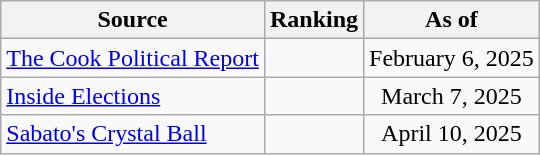<table class="wikitable" style="text-align:center">
<tr>
<th>Source</th>
<th>Ranking</th>
<th>As of</th>
</tr>
<tr>
<td align=left><a href='#'>The Cook Political Report</a></td>
<td></td>
<td>February 6, 2025</td>
</tr>
<tr>
<td align=left><a href='#'>Inside Elections</a></td>
<td></td>
<td>March 7, 2025</td>
</tr>
<tr>
<td align=left><a href='#'>Sabato's Crystal Ball</a></td>
<td></td>
<td>April 10, 2025</td>
</tr>
</table>
